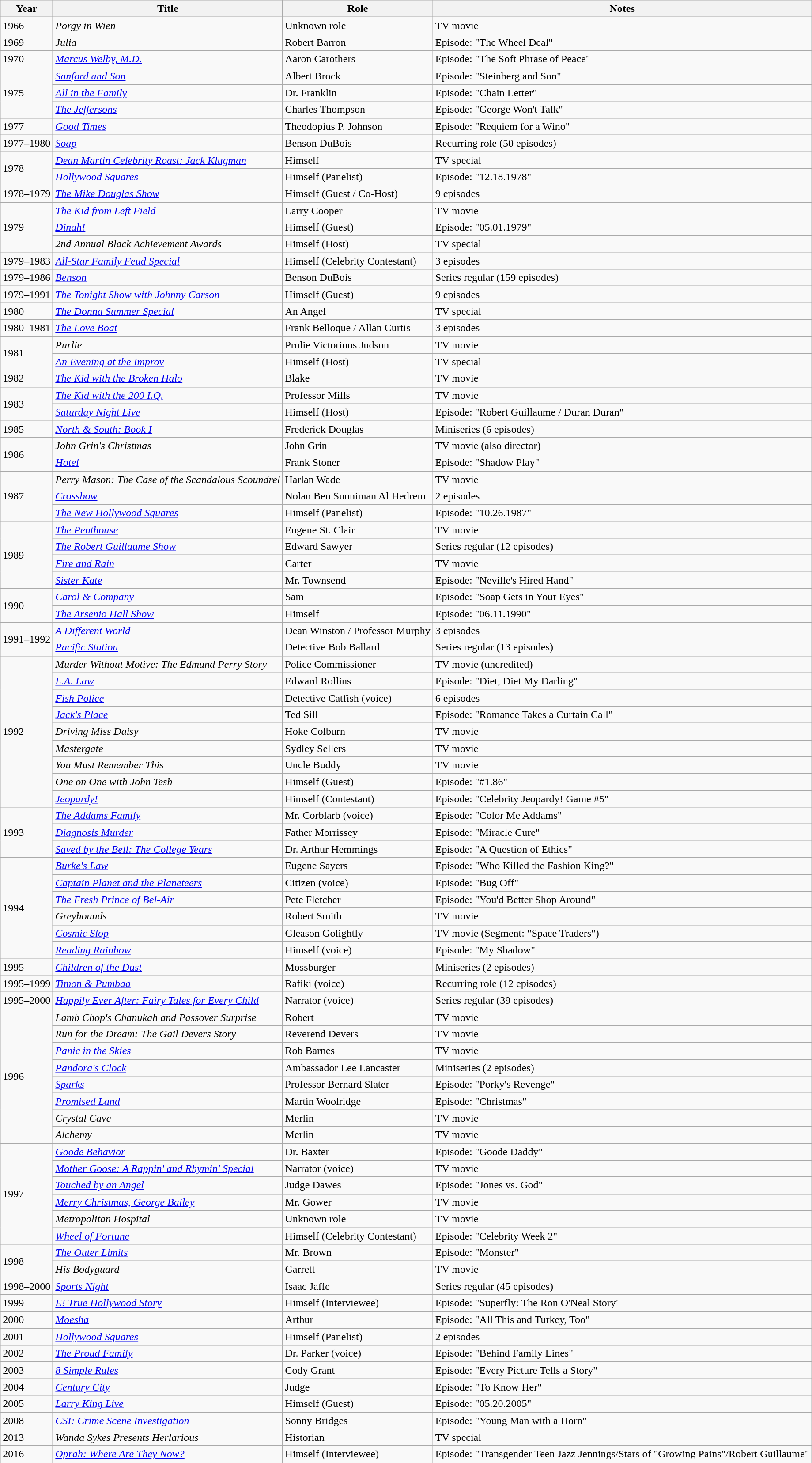<table class="wikitable">
<tr>
<th>Year</th>
<th>Title</th>
<th>Role</th>
<th>Notes</th>
</tr>
<tr>
<td>1966</td>
<td><em>Porgy in Wien</em></td>
<td>Unknown role</td>
<td>TV movie</td>
</tr>
<tr>
<td>1969</td>
<td><em>Julia</em></td>
<td>Robert Barron</td>
<td>Episode: "The Wheel Deal"</td>
</tr>
<tr>
<td>1970</td>
<td><em><a href='#'>Marcus Welby, M.D.</a></em></td>
<td>Aaron Carothers</td>
<td>Episode: "The Soft Phrase of Peace"</td>
</tr>
<tr>
<td rowspan="3">1975</td>
<td><em><a href='#'>Sanford and Son</a></em></td>
<td>Albert Brock</td>
<td>Episode: "Steinberg and Son"</td>
</tr>
<tr>
<td><em><a href='#'>All in the Family</a></em></td>
<td>Dr. Franklin</td>
<td>Episode: "Chain Letter"</td>
</tr>
<tr>
<td><em><a href='#'>The Jeffersons</a></em></td>
<td>Charles Thompson</td>
<td>Episode: "George Won't Talk"</td>
</tr>
<tr>
<td>1977</td>
<td><em><a href='#'>Good Times</a></em></td>
<td>Theodopius P. Johnson</td>
<td>Episode: "Requiem for a Wino"</td>
</tr>
<tr>
<td>1977–1980</td>
<td><em><a href='#'>Soap</a></em></td>
<td>Benson DuBois</td>
<td>Recurring role (50 episodes)</td>
</tr>
<tr>
<td rowspan="2">1978</td>
<td><em><a href='#'>Dean Martin Celebrity Roast: Jack Klugman</a></em></td>
<td>Himself</td>
<td>TV special</td>
</tr>
<tr>
<td><em><a href='#'>Hollywood Squares</a></em></td>
<td>Himself (Panelist)</td>
<td>Episode: "12.18.1978"</td>
</tr>
<tr>
<td>1978–1979</td>
<td><em><a href='#'>The Mike Douglas Show</a></em></td>
<td>Himself (Guest / Co-Host)</td>
<td>9 episodes</td>
</tr>
<tr>
<td rowspan="3">1979</td>
<td><em><a href='#'>The Kid from Left Field</a></em></td>
<td>Larry Cooper</td>
<td>TV movie</td>
</tr>
<tr>
<td><em><a href='#'>Dinah!</a></em></td>
<td>Himself (Guest)</td>
<td>Episode: "05.01.1979"</td>
</tr>
<tr>
<td><em>2nd Annual Black Achievement Awards</em></td>
<td>Himself (Host)</td>
<td>TV special</td>
</tr>
<tr>
<td>1979–1983</td>
<td><em><a href='#'>All-Star Family Feud Special</a></em></td>
<td>Himself (Celebrity Contestant)</td>
<td>3 episodes</td>
</tr>
<tr>
<td>1979–1986</td>
<td><em><a href='#'>Benson</a></em></td>
<td>Benson DuBois</td>
<td>Series regular (159 episodes)</td>
</tr>
<tr>
<td>1979–1991</td>
<td><em><a href='#'>The Tonight Show with Johnny Carson</a></em></td>
<td>Himself (Guest)</td>
<td>9 episodes</td>
</tr>
<tr>
<td>1980</td>
<td><em><a href='#'>The Donna Summer Special</a></em></td>
<td>An Angel</td>
<td>TV special</td>
</tr>
<tr>
<td>1980–1981</td>
<td><em><a href='#'>The Love Boat</a></em></td>
<td>Frank Belloque / Allan Curtis</td>
<td>3 episodes</td>
</tr>
<tr>
<td rowspan="2">1981</td>
<td><em>Purlie</em></td>
<td>Prulie Victorious Judson</td>
<td>TV movie</td>
</tr>
<tr>
<td><em><a href='#'>An Evening at the Improv</a></em></td>
<td>Himself (Host)</td>
<td>TV special</td>
</tr>
<tr>
<td>1982</td>
<td><em><a href='#'>The Kid with the Broken Halo</a></em></td>
<td>Blake</td>
<td>TV movie</td>
</tr>
<tr>
<td rowspan="2">1983</td>
<td><em><a href='#'>The Kid with the 200 I.Q.</a></em></td>
<td>Professor Mills</td>
<td>TV movie</td>
</tr>
<tr>
<td><em><a href='#'>Saturday Night Live</a></em></td>
<td>Himself (Host)</td>
<td>Episode: "Robert Guillaume / Duran Duran"</td>
</tr>
<tr>
<td>1985</td>
<td><em><a href='#'>North & South: Book I</a></em></td>
<td>Frederick Douglas</td>
<td>Miniseries (6 episodes)</td>
</tr>
<tr>
<td rowspan="2">1986</td>
<td><em>John Grin's Christmas</em></td>
<td>John Grin</td>
<td>TV movie (also director)</td>
</tr>
<tr>
<td><em><a href='#'>Hotel</a></em></td>
<td>Frank Stoner</td>
<td>Episode: "Shadow Play"</td>
</tr>
<tr>
<td rowspan="3">1987</td>
<td><em>Perry Mason: The Case of the Scandalous Scoundrel</em></td>
<td>Harlan Wade</td>
<td>TV movie</td>
</tr>
<tr>
<td><em><a href='#'>Crossbow</a></em></td>
<td>Nolan Ben Sunniman Al Hedrem</td>
<td>2 episodes</td>
</tr>
<tr>
<td><em><a href='#'>The New Hollywood Squares</a></em></td>
<td>Himself (Panelist)</td>
<td>Episode: "10.26.1987"</td>
</tr>
<tr>
<td rowspan="4">1989</td>
<td><em><a href='#'>The Penthouse</a></em></td>
<td>Eugene St. Clair</td>
<td>TV movie</td>
</tr>
<tr>
<td><em><a href='#'>The Robert Guillaume Show</a></em></td>
<td>Edward Sawyer</td>
<td>Series regular (12 episodes)</td>
</tr>
<tr>
<td><em><a href='#'>Fire and Rain</a></em></td>
<td>Carter</td>
<td>TV movie</td>
</tr>
<tr>
<td><em><a href='#'>Sister Kate</a></em></td>
<td>Mr. Townsend</td>
<td>Episode: "Neville's Hired Hand"</td>
</tr>
<tr>
<td rowspan="2">1990</td>
<td><em><a href='#'>Carol & Company</a></em></td>
<td>Sam</td>
<td>Episode: "Soap Gets in Your Eyes"</td>
</tr>
<tr>
<td><em><a href='#'>The Arsenio Hall Show</a></em></td>
<td>Himself</td>
<td>Episode: "06.11.1990"</td>
</tr>
<tr>
<td rowspan="2">1991–1992</td>
<td><em><a href='#'>A Different World</a></em></td>
<td>Dean Winston / Professor Murphy</td>
<td>3 episodes</td>
</tr>
<tr>
<td><em><a href='#'>Pacific Station</a></em></td>
<td>Detective Bob Ballard</td>
<td>Series regular (13 episodes)</td>
</tr>
<tr>
<td rowspan="9">1992</td>
<td><em>Murder Without Motive: The Edmund Perry Story</em></td>
<td>Police Commissioner</td>
<td>TV movie (uncredited)</td>
</tr>
<tr>
<td><em><a href='#'>L.A. Law</a></em></td>
<td>Edward Rollins</td>
<td>Episode: "Diet, Diet My Darling"</td>
</tr>
<tr>
<td><em><a href='#'>Fish Police</a></em></td>
<td>Detective Catfish (voice)</td>
<td>6 episodes</td>
</tr>
<tr>
<td><em><a href='#'>Jack's Place</a></em></td>
<td>Ted Sill</td>
<td>Episode: "Romance Takes a Curtain Call"</td>
</tr>
<tr>
<td><em>Driving Miss Daisy</em></td>
<td>Hoke Colburn</td>
<td>TV movie</td>
</tr>
<tr>
<td><em>Mastergate</em></td>
<td>Sydley Sellers</td>
<td>TV movie</td>
</tr>
<tr>
<td><em>You Must Remember This</em></td>
<td>Uncle Buddy</td>
<td>TV movie</td>
</tr>
<tr>
<td><em>One on One with John Tesh</em></td>
<td>Himself (Guest)</td>
<td>Episode: "#1.86"</td>
</tr>
<tr>
<td><em><a href='#'>Jeopardy!</a></em></td>
<td>Himself (Contestant)</td>
<td>Episode: "Celebrity Jeopardy! Game #5"</td>
</tr>
<tr>
<td rowspan="3">1993</td>
<td><em><a href='#'>The Addams Family</a></em></td>
<td>Mr. Corblarb (voice)</td>
<td>Episode: "Color Me Addams"</td>
</tr>
<tr>
<td><em><a href='#'>Diagnosis Murder</a></em></td>
<td>Father Morrissey</td>
<td>Episode: "Miracle Cure"</td>
</tr>
<tr>
<td><em><a href='#'>Saved by the Bell: The College Years</a></em></td>
<td>Dr. Arthur Hemmings</td>
<td>Episode: "A Question of Ethics"</td>
</tr>
<tr>
<td rowspan="6">1994</td>
<td><em><a href='#'>Burke's Law</a></em></td>
<td>Eugene Sayers</td>
<td>Episode: "Who Killed the Fashion King?"</td>
</tr>
<tr>
<td><em><a href='#'>Captain Planet and the Planeteers</a></em></td>
<td>Citizen (voice)</td>
<td>Episode: "Bug Off"</td>
</tr>
<tr>
<td><em><a href='#'>The Fresh Prince of Bel-Air</a></em></td>
<td>Pete Fletcher</td>
<td>Episode: "You'd Better Shop Around"</td>
</tr>
<tr>
<td><em>Greyhounds</em></td>
<td>Robert Smith</td>
<td>TV movie</td>
</tr>
<tr>
<td><em><a href='#'>Cosmic Slop</a></em></td>
<td>Gleason Golightly</td>
<td>TV movie (Segment: "Space Traders")</td>
</tr>
<tr>
<td><em><a href='#'>Reading Rainbow</a></em></td>
<td>Himself (voice)</td>
<td>Episode: "My Shadow"</td>
</tr>
<tr>
<td>1995</td>
<td><em><a href='#'>Children of the Dust</a></em></td>
<td>Mossburger</td>
<td>Miniseries (2 episodes)</td>
</tr>
<tr>
<td>1995–1999</td>
<td><em><a href='#'>Timon & Pumbaa</a></em></td>
<td>Rafiki (voice)</td>
<td>Recurring role (12 episodes)</td>
</tr>
<tr>
<td>1995–2000</td>
<td><em><a href='#'>Happily Ever After: Fairy Tales for Every Child</a></em></td>
<td>Narrator (voice)</td>
<td>Series regular (39 episodes)</td>
</tr>
<tr>
<td rowspan="8">1996</td>
<td><em>Lamb Chop's Chanukah and Passover Surprise</em></td>
<td>Robert</td>
<td>TV movie</td>
</tr>
<tr>
<td><em>Run for the Dream: The Gail Devers Story</em></td>
<td>Reverend Devers</td>
<td>TV movie</td>
</tr>
<tr>
<td><em><a href='#'>Panic in the Skies</a></em></td>
<td>Rob Barnes</td>
<td>TV movie</td>
</tr>
<tr>
<td><em><a href='#'>Pandora's Clock</a></em></td>
<td>Ambassador Lee Lancaster</td>
<td>Miniseries (2 episodes)</td>
</tr>
<tr>
<td><em><a href='#'>Sparks</a></em></td>
<td>Professor Bernard Slater</td>
<td>Episode: "Porky's Revenge"</td>
</tr>
<tr>
<td><em><a href='#'>Promised Land</a></em></td>
<td>Martin Woolridge</td>
<td>Episode: "Christmas"</td>
</tr>
<tr>
<td><em>Crystal Cave</em></td>
<td>Merlin</td>
<td>TV movie</td>
</tr>
<tr>
<td><em>Alchemy</em></td>
<td>Merlin</td>
<td>TV movie</td>
</tr>
<tr>
<td rowspan="6">1997</td>
<td><em><a href='#'>Goode Behavior</a></em></td>
<td>Dr. Baxter</td>
<td>Episode: "Goode Daddy"</td>
</tr>
<tr>
<td><em><a href='#'>Mother Goose: A Rappin' and Rhymin' Special</a></em></td>
<td>Narrator (voice)</td>
<td>TV movie</td>
</tr>
<tr>
<td><em><a href='#'>Touched by an Angel</a></em></td>
<td>Judge Dawes</td>
<td>Episode: "Jones vs. God"</td>
</tr>
<tr>
<td><em><a href='#'>Merry Christmas, George Bailey</a></em></td>
<td>Mr. Gower</td>
<td>TV movie</td>
</tr>
<tr>
<td><em>Metropolitan Hospital</em></td>
<td>Unknown role</td>
<td>TV movie</td>
</tr>
<tr>
<td><em><a href='#'>Wheel of Fortune</a></em></td>
<td>Himself (Celebrity Contestant)</td>
<td>Episode: "Celebrity Week 2"</td>
</tr>
<tr>
<td rowspan="2">1998</td>
<td><em><a href='#'>The Outer Limits</a></em></td>
<td>Mr. Brown</td>
<td>Episode: "Monster"</td>
</tr>
<tr>
<td><em>His Bodyguard</em></td>
<td>Garrett</td>
<td>TV movie</td>
</tr>
<tr>
<td>1998–2000</td>
<td><em><a href='#'>Sports Night</a></em></td>
<td>Isaac Jaffe</td>
<td>Series regular (45 episodes)</td>
</tr>
<tr>
<td>1999</td>
<td><em><a href='#'>E! True Hollywood Story</a></em></td>
<td>Himself (Interviewee)</td>
<td>Episode: "Superfly: The Ron O'Neal Story"</td>
</tr>
<tr>
<td>2000</td>
<td><em><a href='#'>Moesha</a></em></td>
<td>Arthur</td>
<td>Episode: "All This and Turkey, Too"</td>
</tr>
<tr>
<td>2001</td>
<td><em><a href='#'>Hollywood Squares</a></em></td>
<td>Himself (Panelist)</td>
<td>2 episodes</td>
</tr>
<tr>
<td>2002</td>
<td><em><a href='#'>The Proud Family</a></em></td>
<td>Dr. Parker (voice)</td>
<td>Episode: "Behind Family Lines"</td>
</tr>
<tr>
<td>2003</td>
<td><em><a href='#'>8 Simple Rules</a></em></td>
<td>Cody Grant</td>
<td>Episode: "Every Picture Tells a Story"</td>
</tr>
<tr>
<td>2004</td>
<td><em><a href='#'>Century City</a></em></td>
<td>Judge</td>
<td>Episode: "To Know Her"</td>
</tr>
<tr>
<td>2005</td>
<td><em><a href='#'>Larry King Live</a></em></td>
<td>Himself (Guest)</td>
<td>Episode: "05.20.2005"</td>
</tr>
<tr>
<td>2008</td>
<td><em><a href='#'>CSI: Crime Scene Investigation</a></em></td>
<td>Sonny Bridges</td>
<td>Episode: "Young Man with a Horn"</td>
</tr>
<tr>
<td>2013</td>
<td><em>Wanda Sykes Presents Herlarious</em></td>
<td>Historian</td>
<td>TV special</td>
</tr>
<tr>
<td>2016</td>
<td><em><a href='#'>Oprah: Where Are They Now?</a></em></td>
<td>Himself (Interviewee)</td>
<td>Episode: "Transgender Teen Jazz Jennings/Stars of "Growing Pains"/Robert Guillaume"</td>
</tr>
</table>
